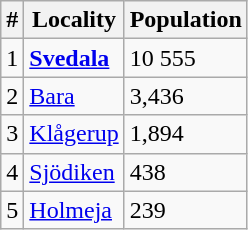<table class="wikitable">
<tr>
<th>#</th>
<th>Locality</th>
<th>Population</th>
</tr>
<tr>
<td>1</td>
<td><strong><a href='#'>Svedala</a></strong></td>
<td>10 555</td>
</tr>
<tr>
<td>2</td>
<td><a href='#'>Bara</a></td>
<td>3,436</td>
</tr>
<tr>
<td>3</td>
<td><a href='#'>Klågerup</a></td>
<td>1,894</td>
</tr>
<tr>
<td>4</td>
<td><a href='#'>Sjödiken</a></td>
<td>438</td>
</tr>
<tr>
<td>5</td>
<td><a href='#'>Holmeja</a></td>
<td>239</td>
</tr>
</table>
